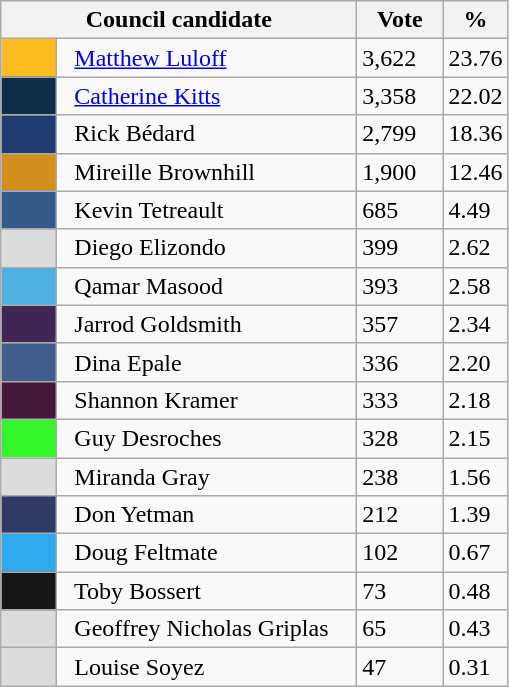<table class="wikitable">
<tr>
<th bgcolor="#DDDDFF" width="230px" colspan="2">Council candidate</th>
<th bgcolor="#DDDDFF" width="50px">Vote</th>
<th bgcolor="#DDDDFF" width="30px">%</th>
</tr>
<tr>
<td bgcolor=#FDBC20 width="30px"> </td>
<td>  <a href='#'>Matthew Luloff</a></td>
<td>3,622</td>
<td>23.76</td>
</tr>
<tr>
<td bgcolor=#0E2E47 width="30px"> </td>
<td>  <a href='#'>Catherine Kitts</a></td>
<td>3,358</td>
<td>22.02</td>
</tr>
<tr>
<td bgcolor=#1F3C73 width="30px"> </td>
<td>  Rick Bédard</td>
<td>2,799</td>
<td>18.36</td>
</tr>
<tr>
<td bgcolor=#D28F1B width="30px"> </td>
<td>  Mireille Brownhill</td>
<td>1,900</td>
<td>12.46</td>
</tr>
<tr>
<td bgcolor=#335B8A width="30px"> </td>
<td>  Kevin Tetreault</td>
<td>685</td>
<td>4.49</td>
</tr>
<tr>
<td bgcolor=#DCDCDC width="30px"> </td>
<td>  Diego Elizondo</td>
<td>399</td>
<td>2.62</td>
</tr>
<tr>
<td bgcolor=#4FB1E2 width="30px"> </td>
<td>  Qamar Masood</td>
<td>393</td>
<td>2.58</td>
</tr>
<tr>
<td bgcolor=#3F2654 width="30px"> </td>
<td>  Jarrod Goldsmith</td>
<td>357</td>
<td>2.34</td>
</tr>
<tr>
<td bgcolor=#415C8D width="30px"> </td>
<td>  Dina Epale</td>
<td>336</td>
<td>2.20</td>
</tr>
<tr>
<td bgcolor=#441839 width="30px"> </td>
<td>  Shannon Kramer</td>
<td>333</td>
<td>2.18</td>
</tr>
<tr>
<td bgcolor=#33F728 width="30px"> </td>
<td>  Guy Desroches</td>
<td>328</td>
<td>2.15</td>
</tr>
<tr>
<td bgcolor=#DCDCDC width="30px"> </td>
<td>  Miranda Gray</td>
<td>238</td>
<td>1.56</td>
</tr>
<tr>
<td bgcolor=#313967 width="30px"> </td>
<td>  Don Yetman</td>
<td>212</td>
<td>1.39</td>
</tr>
<tr>
<td bgcolor=#2EAAEF width="30px"> </td>
<td>  Doug Feltmate</td>
<td>102</td>
<td>0.67</td>
</tr>
<tr>
<td bgcolor=#161616 width="30px"> </td>
<td>  Toby Bossert</td>
<td>73</td>
<td>0.48</td>
</tr>
<tr>
<td bgcolor=#DCDCDC width="30px"> </td>
<td>  Geoffrey Nicholas Griplas</td>
<td>65</td>
<td>0.43</td>
</tr>
<tr>
<td bgcolor=#DCDCDC width="30px"> </td>
<td>  Louise Soyez</td>
<td>47</td>
<td>0.31</td>
</tr>
</table>
